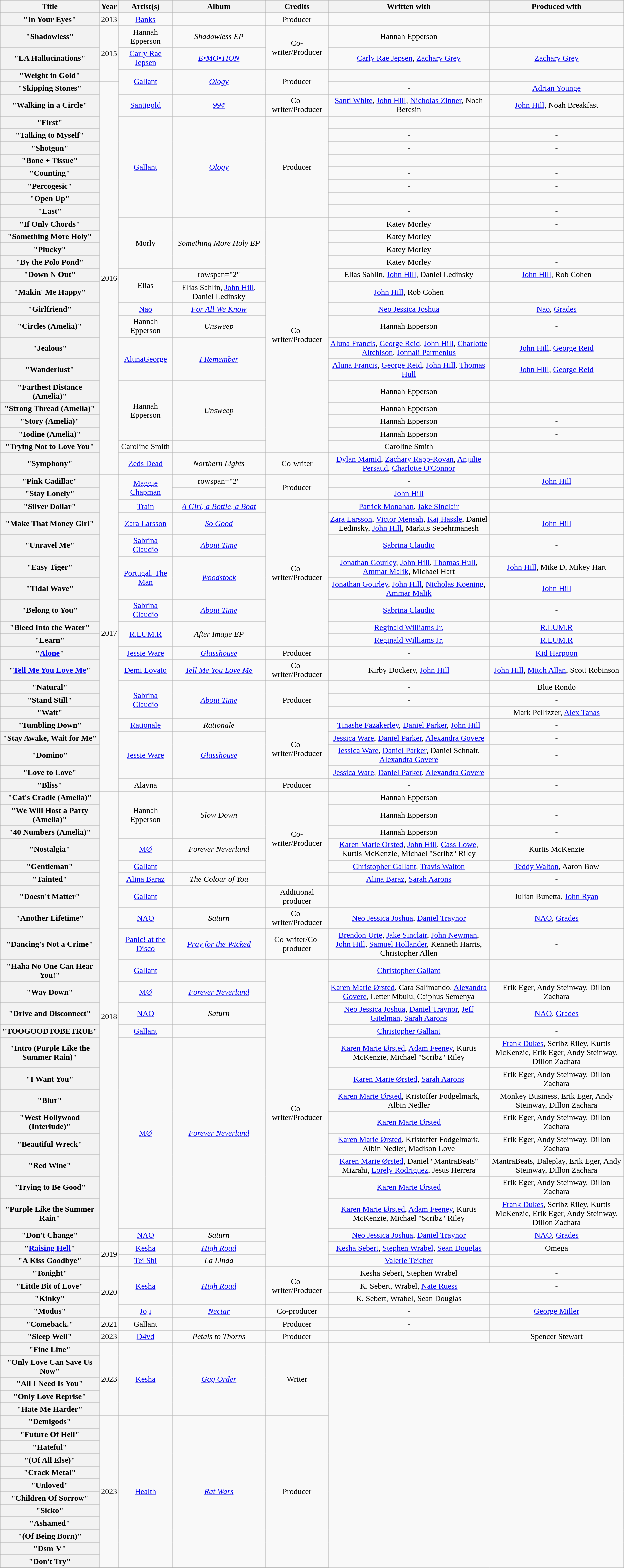<table class="wikitable plainrowheaders" style="text-align:center;">
<tr>
<th scope="col" style="width:160px;">Title</th>
<th scope="col">Year</th>
<th scope="col">Artist(s)</th>
<th scope="col" style="width:180px;">Album</th>
<th scope="col">Credits</th>
<th scope="col">Written with</th>
<th scope="col">Produced with</th>
</tr>
<tr>
<th scope="row">"In Your Eyes"</th>
<td>2013</td>
<td><a href='#'>Banks</a></td>
<td></td>
<td>Producer</td>
<td>-</td>
<td>-</td>
</tr>
<tr>
<th scope="row">"Shadowless"</th>
<td rowspan="3">2015</td>
<td>Hannah Epperson</td>
<td><em>Shadowless EP</em></td>
<td rowspan="2">Co-writer/Producer</td>
<td>Hannah Epperson</td>
<td>-</td>
</tr>
<tr>
<th scope="row">"LA Hallucinations"</th>
<td><a href='#'>Carly Rae Jepsen</a></td>
<td><em><a href='#'>E•MO•TION</a></em></td>
<td><a href='#'>Carly Rae Jepsen</a>, <a href='#'>Zachary Grey</a></td>
<td><a href='#'>Zachary Grey</a></td>
</tr>
<tr>
<th scope="row">"Weight in Gold"</th>
<td rowspan="2"><a href='#'>Gallant</a></td>
<td rowspan="2"><em><a href='#'>Ology</a></em></td>
<td rowspan="2">Producer</td>
<td>-</td>
<td>-</td>
</tr>
<tr>
<th scope="row">"Skipping Stones"<br></th>
<td rowspan="26">2016</td>
<td>-</td>
<td><a href='#'>Adrian Younge</a></td>
</tr>
<tr>
<th scope="row">"Walking in a Circle"</th>
<td><a href='#'>Santigold</a></td>
<td><em><a href='#'>99¢</a></em></td>
<td>Co-writer/Producer</td>
<td><a href='#'>Santi White</a>, <a href='#'>John Hill</a>, <a href='#'>Nicholas Zinner</a>, Noah Beresin</td>
<td><a href='#'>John Hill</a>, Noah Breakfast</td>
</tr>
<tr>
<th scope="row">"First"</th>
<td rowspan="8"><a href='#'>Gallant</a></td>
<td rowspan="8"><em><a href='#'>Ology</a></em></td>
<td rowspan="8">Producer</td>
<td>-</td>
<td>-</td>
</tr>
<tr>
<th scope="row">"Talking to Myself"</th>
<td>-</td>
<td>-</td>
</tr>
<tr>
<th scope="row">"Shotgun"</th>
<td>-</td>
<td>-</td>
</tr>
<tr>
<th scope="row">"Bone + Tissue"</th>
<td>-</td>
<td>-</td>
</tr>
<tr>
<th scope="row">"Counting"</th>
<td>-</td>
<td>-</td>
</tr>
<tr>
<th scope="row">"Percogesic"</th>
<td>-</td>
<td>-</td>
</tr>
<tr>
<th scope="row">"Open Up"</th>
<td>-</td>
<td>-</td>
</tr>
<tr>
<th scope="row">"Last"</th>
<td>-</td>
<td>-</td>
</tr>
<tr>
<th scope="row">"If Only Chords"</th>
<td rowspan="4">Morly</td>
<td rowspan="4"><em>Something More Holy EP</em></td>
<td rowspan="15">Co-writer/Producer</td>
<td>Katey Morley</td>
<td>-</td>
</tr>
<tr>
<th scope="row">"Something More Holy"</th>
<td>Katey Morley</td>
<td>-</td>
</tr>
<tr>
<th scope="row">"Plucky"</th>
<td>Katey Morley</td>
<td>-</td>
</tr>
<tr>
<th scope="row">"By the Polo Pond"</th>
<td>Katey Morley</td>
<td>-</td>
</tr>
<tr>
<th scope="row">"Down N Out"</th>
<td rowspan="2">Elias</td>
<td>rowspan="2" </td>
<td>Elias Sahlin, <a href='#'>John Hill</a>, Daniel Ledinsky</td>
<td><a href='#'>John Hill</a>, Rob Cohen</td>
</tr>
<tr>
<th scope="row">"Makin' Me Happy"</th>
<td>Elias Sahlin, <a href='#'>John Hill</a>, Daniel Ledinsky</td>
<td><a href='#'>John Hill</a>, Rob Cohen</td>
</tr>
<tr>
<th scope="row">"Girlfriend"</th>
<td><a href='#'>Nao</a></td>
<td><em><a href='#'>For All We Know</a></em></td>
<td><a href='#'>Neo Jessica Joshua</a></td>
<td><a href='#'>Nao</a>, <a href='#'>Grades</a></td>
</tr>
<tr>
<th scope="row">"Circles (Amelia)"</th>
<td>Hannah Epperson</td>
<td><em>Unsweep</em></td>
<td>Hannah Epperson</td>
<td>-</td>
</tr>
<tr>
<th scope="row">"Jealous"</th>
<td rowspan="2"><a href='#'>AlunaGeorge</a></td>
<td rowspan="2"><em><a href='#'>I Remember</a></em></td>
<td><a href='#'>Aluna Francis</a>, <a href='#'>George Reid</a>, <a href='#'>John Hill</a>, <a href='#'>Charlotte Aitchison</a>, <a href='#'>Jonnali Parmenius</a></td>
<td><a href='#'>John Hill</a>, <a href='#'>George Reid</a></td>
</tr>
<tr>
<th scope="row">"Wanderlust"</th>
<td><a href='#'>Aluna Francis</a>, <a href='#'>George Reid</a>, <a href='#'>John Hill</a>. <a href='#'>Thomas Hull</a></td>
<td><a href='#'>John Hill</a>, <a href='#'>George Reid</a></td>
</tr>
<tr>
<th scope="row">"Farthest Distance (Amelia)"</th>
<td rowspan="4">Hannah Epperson</td>
<td rowspan="4"><em>Unsweep</em></td>
<td>Hannah Epperson</td>
<td>-</td>
</tr>
<tr>
<th scope="row">"Strong Thread (Amelia)"</th>
<td>Hannah Epperson</td>
<td>-</td>
</tr>
<tr>
<th scope="row">"Story (Amelia)"</th>
<td>Hannah Epperson</td>
<td>-</td>
</tr>
<tr>
<th scope="row">"Iodine (Amelia)"</th>
<td>Hannah Epperson</td>
<td>-</td>
</tr>
<tr>
<th scope="row">"Trying Not to Love You"</th>
<td>Caroline Smith</td>
<td></td>
<td>Caroline Smith</td>
<td>-</td>
</tr>
<tr>
<th scope="row">"Symphony"<br></th>
<td><a href='#'>Zeds Dead</a></td>
<td><em>Northern Lights</em></td>
<td>Co-writer</td>
<td><a href='#'>Dylan Mamid</a>, <a href='#'>Zachary Rapp-Rovan</a>, <a href='#'>Anjulie Persaud</a>, <a href='#'>Charlotte O'Connor</a></td>
<td>-</td>
</tr>
<tr>
<th scope="row">"Pink Cadillac"</th>
<td rowspan="20">2017</td>
<td rowspan="2"><a href='#'>Maggie Chapman</a></td>
<td>rowspan="2" </td>
<td rowspan="2">Producer</td>
<td>-</td>
<td><a href='#'>John Hill</a></td>
</tr>
<tr>
<th scope="row">"Stay Lonely"</th>
<td>-</td>
<td><a href='#'>John Hill</a></td>
</tr>
<tr>
<th scope="row">"Silver Dollar"</th>
<td><a href='#'>Train</a></td>
<td><em><a href='#'>A Girl, a Bottle, a Boat</a></em></td>
<td rowspan="8">Co-writer/Producer</td>
<td><a href='#'>Patrick Monahan</a>, <a href='#'>Jake Sinclair</a></td>
<td>-</td>
</tr>
<tr>
<th scope="row">"Make That Money Girl"</th>
<td><a href='#'>Zara Larsson</a></td>
<td><em><a href='#'>So Good</a></em></td>
<td><a href='#'>Zara Larsson</a>, <a href='#'>Victor Mensah</a>, <a href='#'>Kaj Hassle</a>, Daniel Ledinsky, <a href='#'>John Hill</a>, Markus Sepehrmanesh</td>
<td><a href='#'>John Hill</a></td>
</tr>
<tr>
<th scope="row">"Unravel Me"</th>
<td><a href='#'>Sabrina Claudio</a></td>
<td><em><a href='#'>About Time</a></em></td>
<td><a href='#'>Sabrina Claudio</a></td>
<td>-</td>
</tr>
<tr>
<th scope="row">"Easy Tiger"</th>
<td rowspan="2"><a href='#'>Portugal. The Man</a></td>
<td rowspan="2"><em><a href='#'>Woodstock</a></em></td>
<td><a href='#'>Jonathan Gourley</a>, <a href='#'>John Hill</a>, <a href='#'>Thomas Hull</a>, <a href='#'>Ammar Malik</a>, Michael Hart</td>
<td><a href='#'>John Hill</a>, Mike D, Mikey Hart</td>
</tr>
<tr>
<th scope="row">"Tidal Wave"</th>
<td><a href='#'>Jonathan Gourley</a>, <a href='#'>John Hill</a>, <a href='#'>Nicholas Koening</a>, <a href='#'>Ammar Malik</a></td>
<td><a href='#'>John Hill</a></td>
</tr>
<tr>
<th scope="row">"Belong to You"</th>
<td><a href='#'>Sabrina Claudio</a></td>
<td><em><a href='#'>About Time</a></em></td>
<td><a href='#'>Sabrina Claudio</a></td>
<td>-</td>
</tr>
<tr>
<th scope="row">"Bleed Into the Water"</th>
<td rowspan="2"><a href='#'>R.LUM.R</a></td>
<td rowspan="2"><em>After Image EP</em></td>
<td><a href='#'>Reginald Williams Jr.</a></td>
<td><a href='#'>R.LUM.R</a></td>
</tr>
<tr>
<th scope="row">"Learn"</th>
<td><a href='#'>Reginald Williams Jr.</a></td>
<td><a href='#'>R.LUM.R</a></td>
</tr>
<tr>
<th scope="row">"<a href='#'>Alone</a>"</th>
<td><a href='#'>Jessie Ware</a></td>
<td><em><a href='#'>Glasshouse</a></em></td>
<td>Producer</td>
<td>-</td>
<td><a href='#'>Kid Harpoon</a></td>
</tr>
<tr>
<th scope="row">"<a href='#'>Tell Me You Love Me</a>"</th>
<td><a href='#'>Demi Lovato</a></td>
<td><em><a href='#'>Tell Me You Love Me</a></em></td>
<td>Co-writer/Producer</td>
<td>Kirby Dockery, <a href='#'>John Hill</a></td>
<td><a href='#'>John Hill</a>, <a href='#'>Mitch Allan</a>, Scott Robinson</td>
</tr>
<tr>
<th scope="row">"Natural"</th>
<td rowspan="3"><a href='#'>Sabrina Claudio</a></td>
<td rowspan="3"><em><a href='#'>About Time</a></em></td>
<td rowspan="3">Producer</td>
<td>-</td>
<td>Blue Rondo</td>
</tr>
<tr>
<th scope="row">"Stand Still"</th>
<td>-</td>
<td>-</td>
</tr>
<tr>
<th scope="row">"Wait"</th>
<td>-</td>
<td>Mark Pellizzer, <a href='#'>Alex Tanas</a></td>
</tr>
<tr>
<th scope="row">"Tumbling Down"</th>
<td><a href='#'>Rationale</a></td>
<td><em>Rationale</em></td>
<td rowspan="4">Co-writer/Producer</td>
<td><a href='#'>Tinashe Fazakerley</a>, <a href='#'>Daniel Parker</a>, <a href='#'>John Hill</a></td>
<td>-</td>
</tr>
<tr>
<th scope="row">"Stay Awake, Wait for Me"</th>
<td rowspan="3"><a href='#'>Jessie Ware</a></td>
<td rowspan="3"><em><a href='#'>Glasshouse</a></em></td>
<td><a href='#'>Jessica Ware</a>, <a href='#'>Daniel Parker</a>, <a href='#'>Alexandra Govere</a></td>
<td>-</td>
</tr>
<tr>
<th scope="row">"Domino"</th>
<td><a href='#'>Jessica Ware</a>, <a href='#'>Daniel Parker</a>, Daniel Schnair, <a href='#'>Alexandra Govere</a></td>
<td>-</td>
</tr>
<tr>
<th scope="row">"Love to Love"</th>
<td><a href='#'>Jessica Ware</a>, <a href='#'>Daniel Parker</a>, <a href='#'>Alexandra Govere</a></td>
<td>-</td>
</tr>
<tr>
<th scope="row">"Bliss"</th>
<td>Alayna</td>
<td></td>
<td>Producer</td>
<td>-</td>
<td>-</td>
</tr>
<tr>
<th scope="row">"Cat's Cradle (Amelia)"</th>
<td rowspan="22">2018</td>
<td rowspan="3">Hannah Epperson</td>
<td rowspan="3"><em>Slow Down</em></td>
<td rowspan="6">Co-writer/Producer</td>
<td>Hannah Epperson</td>
<td>-</td>
</tr>
<tr>
<th scope="row">"We Will Host a Party (Amelia)"</th>
<td>Hannah Epperson</td>
<td>-</td>
</tr>
<tr>
<th scope="row">"40 Numbers (Amelia)"</th>
<td>Hannah Epperson</td>
<td>-</td>
</tr>
<tr>
<th scope="row">"Nostalgia"</th>
<td><a href='#'>MØ</a></td>
<td><em>Forever Neverland</em></td>
<td><a href='#'>Karen Marie Orsted</a>, <a href='#'>John Hill</a>, <a href='#'>Cass Lowe</a>, Kurtis McKenzie, Michael "Scribz" Riley</td>
<td>Kurtis McKenzie</td>
</tr>
<tr>
<th scope="row">"Gentleman"</th>
<td><a href='#'>Gallant</a></td>
<td></td>
<td><a href='#'>Christopher Gallant</a>, <a href='#'>Travis Walton</a></td>
<td><a href='#'>Teddy Walton</a>, Aaron Bow</td>
</tr>
<tr>
<th scope="row">"Tainted"</th>
<td><a href='#'>Alina Baraz</a></td>
<td><em>The Colour of You</em></td>
<td><a href='#'>Alina Baraz</a>, <a href='#'>Sarah Aarons</a></td>
<td>-</td>
</tr>
<tr>
<th scope="row">"Doesn't Matter"</th>
<td><a href='#'>Gallant</a></td>
<td></td>
<td>Additional producer</td>
<td>-</td>
<td>Julian Bunetta, <a href='#'>John Ryan</a></td>
</tr>
<tr>
<th scope="row">"Another Lifetime"</th>
<td><a href='#'>NAO</a></td>
<td><em>Saturn</em></td>
<td>Co-writer/Producer</td>
<td><a href='#'>Neo Jessica Joshua</a>, <a href='#'>Daniel Traynor</a></td>
<td><a href='#'>NAO</a>, <a href='#'>Grades</a></td>
</tr>
<tr>
<th scope="row">"Dancing's Not a Crime"</th>
<td><a href='#'>Panic! at the Disco</a></td>
<td><em><a href='#'>Pray for the Wicked</a></em></td>
<td>Co-writer/Co-producer</td>
<td><a href='#'>Brendon Urie</a>, <a href='#'>Jake Sinclair</a>, <a href='#'>John Newman</a>, <a href='#'>John Hill</a>, <a href='#'>Samuel Hollander</a>, Kenneth Harris, Christopher Allen</td>
<td>-</td>
</tr>
<tr>
<th scope="row">"Haha No One Can Hear You!"</th>
<td><a href='#'>Gallant</a></td>
<td></td>
<td rowspan="15">Co-writer/Producer</td>
<td><a href='#'>Christopher Gallant</a></td>
<td>-</td>
</tr>
<tr>
<th scope="row">"Way Down"</th>
<td><a href='#'>MØ</a></td>
<td><em><a href='#'>Forever Neverland</a></em></td>
<td><a href='#'>Karen Marie Ørsted</a>, Cara Salimando, <a href='#'>Alexandra Govere</a>, Letter Mbulu, Caiphus Semenya</td>
<td>Erik Eger, Andy Steinway, Dillon Zachara</td>
</tr>
<tr>
<th scope="row">"Drive and Disconnect"</th>
<td><a href='#'>NAO</a></td>
<td><em>Saturn</em></td>
<td><a href='#'>Neo Jessica Joshua</a>, <a href='#'>Daniel Traynor</a>, <a href='#'>Jeff Gitelman</a>, <a href='#'>Sarah Aarons</a></td>
<td><a href='#'>NAO</a>, <a href='#'>Grades</a></td>
</tr>
<tr>
<th scope="row">"TOOGOODTOBETRUE"<br></th>
<td><a href='#'>Gallant</a></td>
<td></td>
<td><a href='#'>Christopher Gallant</a></td>
<td>-</td>
</tr>
<tr>
<th scope="row">"Intro (Purple Like the Summer Rain)"</th>
<td rowspan="8"><a href='#'>MØ</a></td>
<td rowspan="8"><em><a href='#'>Forever Neverland</a></em></td>
<td><a href='#'>Karen Marie Ørsted</a>, <a href='#'>Adam Feeney</a>, Kurtis McKenzie, Michael "Scribz" Riley</td>
<td><a href='#'>Frank Dukes</a>, Scribz Riley, Kurtis McKenzie, Erik Eger, Andy Steinway, Dillon Zachara</td>
</tr>
<tr>
<th scope="row">"I Want You"</th>
<td><a href='#'>Karen Marie Ørsted</a>, <a href='#'>Sarah Aarons</a></td>
<td>Erik Eger, Andy Steinway, Dillon Zachara</td>
</tr>
<tr>
<th scope="row">"Blur"</th>
<td><a href='#'>Karen Marie Ørsted</a>, Kristoffer Fodgelmark, Albin Nedler</td>
<td>Monkey Business, Erik Eger, Andy Steinway, Dillon Zachara</td>
</tr>
<tr>
<th scope="row">"West Hollywood (Interlude)"</th>
<td><a href='#'>Karen Marie Ørsted</a></td>
<td>Erik Eger, Andy Steinway, Dillon Zachara</td>
</tr>
<tr>
<th scope="row">"Beautiful Wreck"</th>
<td><a href='#'>Karen Marie Ørsted</a>, Kristoffer Fodgelmark, Albin Nedler, Madison Love</td>
<td>Erik Eger, Andy Steinway, Dillon Zachara</td>
</tr>
<tr>
<th scope="row">"Red Wine"<br></th>
<td><a href='#'>Karen Marie Ørsted</a>, Daniel "MantraBeats" Mizrahi, <a href='#'>Lorely Rodriguez</a>, Jesus Herrera</td>
<td>MantraBeats, Daleplay, Erik Eger, Andy Steinway, Dillon Zachara</td>
</tr>
<tr>
<th scope="row">"Trying to Be Good"</th>
<td><a href='#'>Karen Marie Ørsted</a></td>
<td>Erik Eger, Andy Steinway, Dillon Zachara</td>
</tr>
<tr>
<th scope="row">"Purple Like the Summer Rain"</th>
<td><a href='#'>Karen Marie Ørsted</a>, <a href='#'>Adam Feeney</a>, Kurtis McKenzie, Michael "Scribz" Riley</td>
<td><a href='#'>Frank Dukes</a>, Scribz Riley, Kurtis McKenzie, Erik Eger, Andy Steinway, Dillon Zachara</td>
</tr>
<tr>
<th scope="row">"Don't Change"</th>
<td><a href='#'>NAO</a></td>
<td><em>Saturn</em></td>
<td><a href='#'>Neo Jessica Joshua</a>, <a href='#'>Daniel Traynor</a></td>
<td><a href='#'>NAO</a>, <a href='#'>Grades</a></td>
</tr>
<tr>
<th scope="row">"<a href='#'>Raising Hell</a>"</th>
<td rowspan="2">2019</td>
<td><a href='#'>Kesha</a></td>
<td><em><a href='#'>High Road</a></em></td>
<td><a href='#'>Kesha Sebert</a>, <a href='#'>Stephen Wrabel</a>, <a href='#'>Sean Douglas</a></td>
<td>Omega</td>
</tr>
<tr>
<th scope="row">"A Kiss Goodbye"</th>
<td><a href='#'>Tei Shi</a></td>
<td><em>La Linda</em></td>
<td><a href='#'>Valerie Teicher</a></td>
<td>-</td>
</tr>
<tr>
<th scope="row">"Tonight"</th>
<td rowspan="4">2020</td>
<td rowspan="3"><a href='#'>Kesha</a></td>
<td rowspan="3"><em><a href='#'>High Road</a></em></td>
<td rowspan="3">Co-writer/Producer</td>
<td>Kesha Sebert, Stephen Wrabel</td>
<td>-</td>
</tr>
<tr>
<th scope="row">"Little Bit of Love"</th>
<td>K. Sebert, Wrabel, <a href='#'>Nate Ruess</a></td>
<td>-</td>
</tr>
<tr>
<th scope="row">"Kinky"</th>
<td>K. Sebert, Wrabel, Sean Douglas</td>
<td>-</td>
</tr>
<tr>
<th scope="row">"Modus"</th>
<td><a href='#'>Joji</a></td>
<td><em><a href='#'>Nectar</a></em></td>
<td>Co-producer</td>
<td>-</td>
<td><a href='#'>George Miller</a></td>
</tr>
<tr>
<th scope="row">"Comeback."</th>
<td>2021</td>
<td>Gallant</td>
<td></td>
<td>Producer</td>
<td>-</td>
</tr>
<tr>
<th scope="row">"Sleep Well"</th>
<td>2023</td>
<td><a href='#'>D4vd</a></td>
<td><em>Petals to Thorns</em></td>
<td>Producer</td>
<td></td>
<td>Spencer Stewart</td>
</tr>
<tr>
<th scope="row">"Fine Line"</th>
<td rowspan=5>2023</td>
<td rowspan=5><a href='#'>Kesha</a></td>
<td rowspan=5><em><a href='#'>Gag Order</a></em></td>
<td rowspan=5>Writer</td>
</tr>
<tr>
<th scope="row">"Only Love Can Save Us Now"</th>
</tr>
<tr>
<th scope="row">"All I Need Is You"</th>
</tr>
<tr>
<th scope="row">"Only Love Reprise"</th>
</tr>
<tr>
<th scope="row">"Hate Me Harder"</th>
</tr>
<tr>
<th Scope="Row">"Demigods"</th>
<td Rowspan=12>2023</td>
<td Rowspan=12><a href='#'>Health</a></td>
<td Rowspan=12><em><a href='#'>Rat Wars</a></em></td>
<td Rowspan=12>Producer</td>
</tr>
<tr>
<th Scope="Row">"Future Of Hell"</th>
</tr>
<tr>
<th Scope="Row">"Hateful"</th>
</tr>
<tr>
<th Scope="Row">"(Of All Else)"</th>
</tr>
<tr>
<th Scope="Row">"Crack Metal"</th>
</tr>
<tr>
<th Scope="Row">"Unloved"</th>
</tr>
<tr>
<th Scope="Row">"Children Of Sorrow"</th>
</tr>
<tr>
<th Scope="Row">"Sicko"</th>
</tr>
<tr>
<th Scope="Row">"Ashamed"</th>
</tr>
<tr>
<th Scope="Row">"(Of Being Born)"</th>
</tr>
<tr>
<th Scope="Row">"Dsm-V"</th>
</tr>
<tr>
<th Scope="Row">"Don't Try"</th>
</tr>
<tr>
</tr>
</table>
